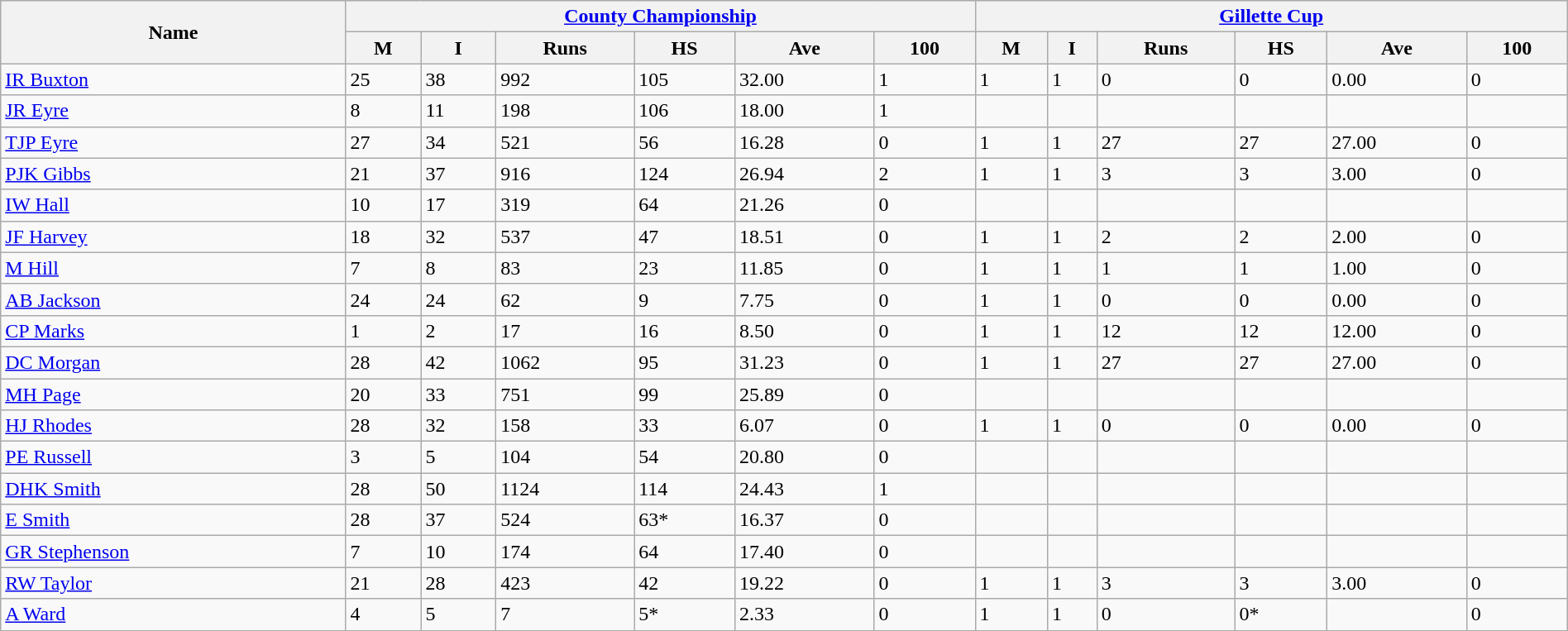<table class="wikitable " width="100%">
<tr bgcolor="#efefef">
<th rowspan=2>Name</th>
<th colspan=6><a href='#'>County Championship</a></th>
<th colspan=6><a href='#'>Gillette Cup</a></th>
</tr>
<tr>
<th>M</th>
<th>I</th>
<th>Runs</th>
<th>HS</th>
<th>Ave</th>
<th>100</th>
<th>M</th>
<th>I</th>
<th>Runs</th>
<th>HS</th>
<th>Ave</th>
<th>100</th>
</tr>
<tr>
<td><a href='#'>IR Buxton</a></td>
<td>25</td>
<td>38</td>
<td>992</td>
<td>105</td>
<td>32.00</td>
<td>1</td>
<td>1</td>
<td>1</td>
<td>0</td>
<td>0</td>
<td>0.00</td>
<td>0</td>
</tr>
<tr>
<td><a href='#'>JR Eyre</a></td>
<td>8</td>
<td>11</td>
<td>198</td>
<td>106</td>
<td>18.00</td>
<td>1</td>
<td></td>
<td></td>
<td></td>
<td></td>
<td></td>
<td></td>
</tr>
<tr>
<td><a href='#'>TJP Eyre</a></td>
<td>27</td>
<td>34</td>
<td>521</td>
<td>56</td>
<td>16.28</td>
<td>0</td>
<td>1</td>
<td>1</td>
<td>27</td>
<td>27</td>
<td>27.00</td>
<td>0</td>
</tr>
<tr>
<td><a href='#'>PJK Gibbs</a></td>
<td>21</td>
<td>37</td>
<td>916</td>
<td>124</td>
<td>26.94</td>
<td>2</td>
<td>1</td>
<td>1</td>
<td>3</td>
<td>3</td>
<td>3.00</td>
<td>0</td>
</tr>
<tr>
<td><a href='#'>IW Hall</a></td>
<td>10</td>
<td>17</td>
<td>319</td>
<td>64</td>
<td>21.26</td>
<td>0</td>
<td></td>
<td></td>
<td></td>
<td></td>
<td></td>
<td></td>
</tr>
<tr>
<td><a href='#'>JF Harvey</a></td>
<td>18</td>
<td>32</td>
<td>537</td>
<td>47</td>
<td>18.51</td>
<td>0</td>
<td>1</td>
<td>1</td>
<td>2</td>
<td>2</td>
<td>2.00</td>
<td>0</td>
</tr>
<tr>
<td><a href='#'>M Hill</a></td>
<td>7</td>
<td>8</td>
<td>83</td>
<td>23</td>
<td>11.85</td>
<td>0</td>
<td>1</td>
<td>1</td>
<td>1</td>
<td>1</td>
<td>1.00</td>
<td>0</td>
</tr>
<tr>
<td><a href='#'>AB Jackson</a></td>
<td>24</td>
<td>24</td>
<td>62</td>
<td>9</td>
<td>7.75</td>
<td>0</td>
<td>1</td>
<td>1</td>
<td>0</td>
<td>0</td>
<td>0.00</td>
<td>0</td>
</tr>
<tr>
<td><a href='#'>CP Marks</a></td>
<td>1</td>
<td>2</td>
<td>17</td>
<td>16</td>
<td>8.50</td>
<td>0</td>
<td>1</td>
<td>1</td>
<td>12</td>
<td>12</td>
<td>12.00</td>
<td>0</td>
</tr>
<tr>
<td><a href='#'>DC Morgan</a></td>
<td>28</td>
<td>42</td>
<td>1062</td>
<td>95</td>
<td>31.23</td>
<td>0</td>
<td>1</td>
<td>1</td>
<td>27</td>
<td>27</td>
<td>27.00</td>
<td>0</td>
</tr>
<tr>
<td><a href='#'>MH Page</a></td>
<td>20</td>
<td>33</td>
<td>751</td>
<td>99</td>
<td>25.89</td>
<td>0</td>
<td></td>
<td></td>
<td></td>
<td></td>
<td></td>
<td></td>
</tr>
<tr>
<td><a href='#'>HJ Rhodes</a></td>
<td>28</td>
<td>32</td>
<td>158</td>
<td>33</td>
<td>6.07</td>
<td>0</td>
<td>1</td>
<td>1</td>
<td>0</td>
<td>0</td>
<td>0.00</td>
<td>0</td>
</tr>
<tr>
<td><a href='#'>PE Russell</a></td>
<td>3</td>
<td>5</td>
<td>104</td>
<td>54</td>
<td>20.80</td>
<td>0</td>
<td></td>
<td></td>
<td></td>
<td></td>
<td></td>
<td></td>
</tr>
<tr>
<td><a href='#'>DHK Smith</a></td>
<td>28</td>
<td>50</td>
<td>1124</td>
<td>114</td>
<td>24.43</td>
<td>1</td>
<td></td>
<td></td>
<td></td>
<td></td>
<td></td>
<td></td>
</tr>
<tr>
<td><a href='#'>E Smith</a></td>
<td>28</td>
<td>37</td>
<td>524</td>
<td>63*</td>
<td>16.37</td>
<td>0</td>
<td></td>
<td></td>
<td></td>
<td></td>
<td></td>
<td></td>
</tr>
<tr>
<td><a href='#'>GR Stephenson</a></td>
<td>7</td>
<td>10</td>
<td>174</td>
<td>64</td>
<td>17.40</td>
<td>0</td>
<td></td>
<td></td>
<td></td>
<td></td>
<td></td>
<td></td>
</tr>
<tr>
<td><a href='#'>RW Taylor</a></td>
<td>21</td>
<td>28</td>
<td>423</td>
<td>42</td>
<td>19.22</td>
<td>0</td>
<td>1</td>
<td>1</td>
<td>3</td>
<td>3</td>
<td>3.00</td>
<td>0</td>
</tr>
<tr>
<td><a href='#'>A Ward</a></td>
<td>4</td>
<td>5</td>
<td>7</td>
<td>5*</td>
<td>2.33</td>
<td>0</td>
<td>1</td>
<td>1</td>
<td>0</td>
<td>0*</td>
<td></td>
<td>0<br></td>
</tr>
<tr>
</tr>
</table>
